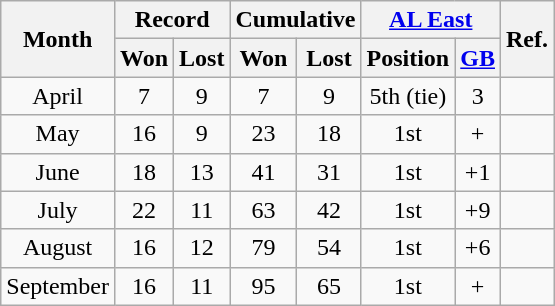<table class="wikitable" style="text-align:center;">
<tr>
<th rowspan=2>Month</th>
<th colspan=2>Record</th>
<th colspan=2>Cumulative</th>
<th colspan=2><a href='#'>AL East</a></th>
<th rowspan=2>Ref.</th>
</tr>
<tr>
<th>Won</th>
<th>Lost</th>
<th>Won</th>
<th>Lost</th>
<th>Position</th>
<th><a href='#'>GB</a></th>
</tr>
<tr>
<td>April</td>
<td>7</td>
<td>9</td>
<td>7</td>
<td>9</td>
<td>5th (tie)</td>
<td>3</td>
<td></td>
</tr>
<tr>
<td>May</td>
<td>16</td>
<td>9</td>
<td>23</td>
<td>18</td>
<td>1st</td>
<td>+</td>
<td></td>
</tr>
<tr>
<td>June</td>
<td>18</td>
<td>13</td>
<td>41</td>
<td>31</td>
<td>1st</td>
<td>+1</td>
<td></td>
</tr>
<tr>
<td>July</td>
<td>22</td>
<td>11</td>
<td>63</td>
<td>42</td>
<td>1st</td>
<td>+9</td>
<td></td>
</tr>
<tr>
<td>August</td>
<td>16</td>
<td>12</td>
<td>79</td>
<td>54</td>
<td>1st</td>
<td>+6</td>
<td></td>
</tr>
<tr>
<td>September</td>
<td>16</td>
<td>11</td>
<td>95</td>
<td>65</td>
<td>1st</td>
<td>+</td>
<td></td>
</tr>
</table>
